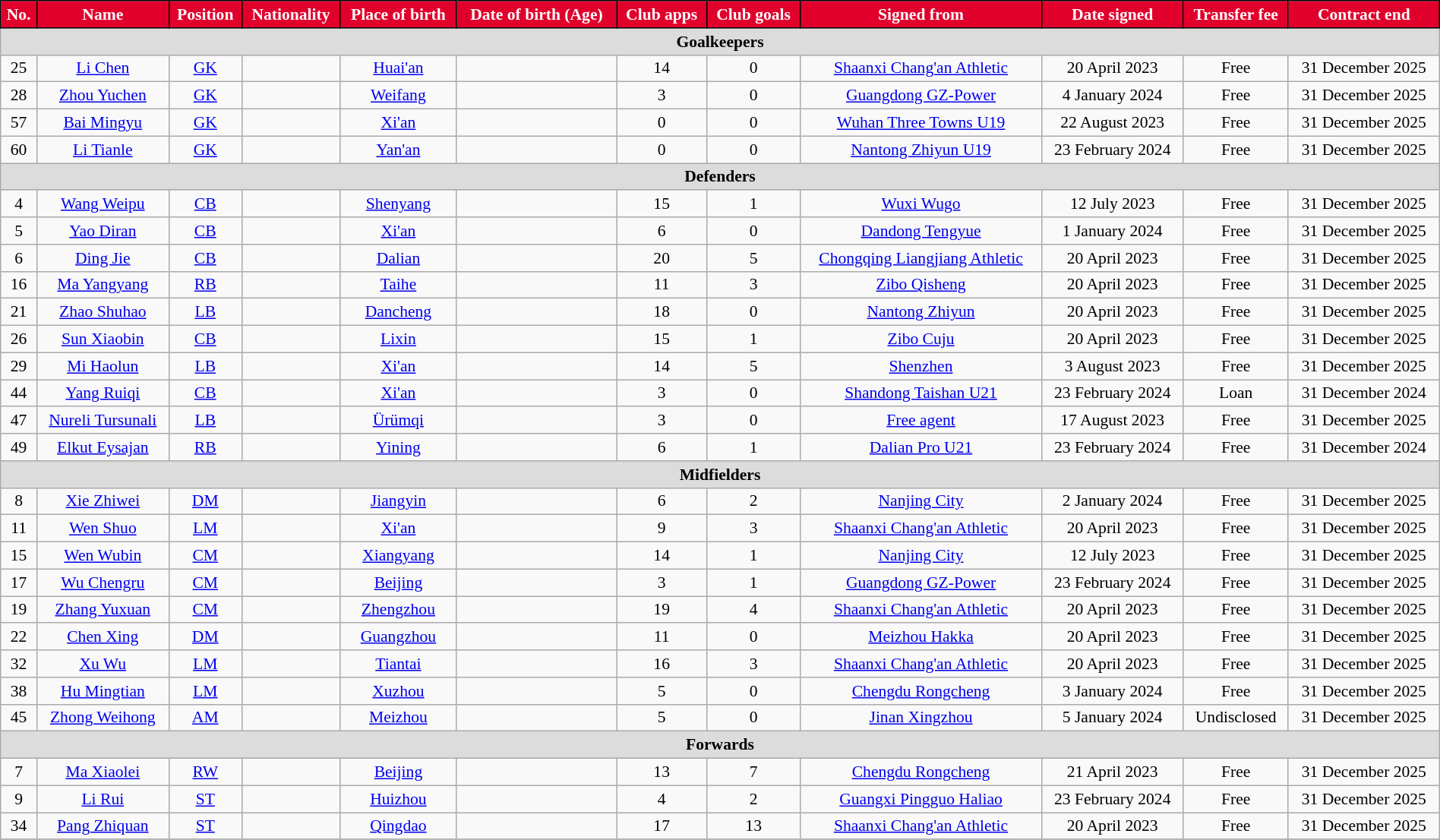<table class="wikitable" style="text-align:center;font-size:90%;width:100%">
<tr>
<th style="background:#E1002C;color:#FFFFFF; border:1px solid #000000">No.</th>
<th style="background:#E1002C;color:#FFFFFF; border:1px solid #000000">Name</th>
<th style="background:#E1002C;color:#FFFFFF; border:1px solid #000000">Position</th>
<th style="background:#E1002C;color:#FFFFFF; border:1px solid #000000">Nationality</th>
<th style="background:#E1002C;color:#FFFFFF; border:1px solid #000000">Place of birth</th>
<th style="background:#E1002C;color:#FFFFFF; border:1px solid #000000">Date of birth (Age)</th>
<th style="background:#E1002C;color:#FFFFFF; border:1px solid #000000">Club apps</th>
<th style="background:#E1002C;color:#FFFFFF; border:1px solid #000000">Club goals</th>
<th style="background:#E1002C;color:#FFFFFF; border:1px solid #000000">Signed from</th>
<th style="background:#E1002C;color:#FFFFFF; border:1px solid #000000">Date signed</th>
<th style="background:#E1002C;color:#FFFFFF; border:1px solid #000000">Transfer fee</th>
<th style="background:#E1002C;color:#FFFFFF; border:1px solid #000000">Contract end</th>
</tr>
<tr>
<th colspan=12 style="background:#DCDCDC">Goalkeepers</th>
</tr>
<tr>
<td>25</td>
<td><a href='#'>Li Chen</a></td>
<td><a href='#'>GK</a></td>
<td></td>
<td><a href='#'>Huai'an</a></td>
<td></td>
<td>14</td>
<td>0</td>
<td><a href='#'>Shaanxi Chang'an Athletic</a></td>
<td>20 April 2023</td>
<td>Free</td>
<td>31 December 2025</td>
</tr>
<tr>
<td>28</td>
<td><a href='#'>Zhou Yuchen</a></td>
<td><a href='#'>GK</a></td>
<td></td>
<td><a href='#'>Weifang</a></td>
<td></td>
<td>3</td>
<td>0</td>
<td><a href='#'>Guangdong GZ-Power</a></td>
<td>4 January 2024</td>
<td>Free</td>
<td>31 December 2025</td>
</tr>
<tr>
<td>57</td>
<td><a href='#'>Bai Mingyu</a></td>
<td><a href='#'>GK</a></td>
<td></td>
<td><a href='#'>Xi'an</a></td>
<td></td>
<td>0</td>
<td>0</td>
<td><a href='#'>Wuhan Three Towns U19</a></td>
<td>22 August 2023</td>
<td>Free</td>
<td>31 December 2025</td>
</tr>
<tr>
<td>60</td>
<td><a href='#'>Li Tianle</a></td>
<td><a href='#'>GK</a></td>
<td></td>
<td><a href='#'>Yan'an</a></td>
<td></td>
<td>0</td>
<td>0</td>
<td><a href='#'>Nantong Zhiyun U19</a></td>
<td>23 February 2024</td>
<td>Free</td>
<td>31 December 2025</td>
</tr>
<tr>
<th colspan=12 style="background:#DCDCDC">Defenders</th>
</tr>
<tr>
<td>4</td>
<td><a href='#'>Wang Weipu</a></td>
<td><a href='#'>CB</a></td>
<td></td>
<td><a href='#'>Shenyang</a></td>
<td></td>
<td>15</td>
<td>1</td>
<td><a href='#'>Wuxi Wugo</a></td>
<td>12 July 2023</td>
<td>Free</td>
<td>31 December 2025</td>
</tr>
<tr>
<td>5</td>
<td><a href='#'>Yao Diran</a></td>
<td><a href='#'>CB</a></td>
<td></td>
<td><a href='#'>Xi'an</a></td>
<td></td>
<td>6</td>
<td>0</td>
<td><a href='#'>Dandong Tengyue</a></td>
<td>1 January 2024</td>
<td>Free</td>
<td>31 December 2025</td>
</tr>
<tr>
<td>6</td>
<td><a href='#'>Ding Jie</a></td>
<td><a href='#'>CB</a></td>
<td></td>
<td><a href='#'>Dalian</a></td>
<td></td>
<td>20</td>
<td>5</td>
<td><a href='#'>Chongqing Liangjiang Athletic</a></td>
<td>20 April 2023</td>
<td>Free</td>
<td>31 December 2025</td>
</tr>
<tr>
<td>16</td>
<td><a href='#'>Ma Yangyang</a></td>
<td><a href='#'>RB</a></td>
<td></td>
<td><a href='#'>Taihe</a></td>
<td></td>
<td>11</td>
<td>3</td>
<td><a href='#'>Zibo Qisheng</a></td>
<td>20 April 2023</td>
<td>Free</td>
<td>31 December 2025</td>
</tr>
<tr>
<td>21</td>
<td><a href='#'>Zhao Shuhao</a></td>
<td><a href='#'>LB</a></td>
<td></td>
<td><a href='#'>Dancheng</a></td>
<td></td>
<td>18</td>
<td>0</td>
<td><a href='#'>Nantong Zhiyun</a></td>
<td>20 April 2023</td>
<td>Free</td>
<td>31 December 2025</td>
</tr>
<tr>
<td>26</td>
<td><a href='#'>Sun Xiaobin</a></td>
<td><a href='#'>CB</a></td>
<td></td>
<td><a href='#'>Lixin</a></td>
<td></td>
<td>15</td>
<td>1</td>
<td><a href='#'>Zibo Cuju</a></td>
<td>20 April 2023</td>
<td>Free</td>
<td>31 December 2025</td>
</tr>
<tr>
<td>29</td>
<td><a href='#'>Mi Haolun</a></td>
<td><a href='#'>LB</a></td>
<td></td>
<td><a href='#'>Xi'an</a></td>
<td></td>
<td>14</td>
<td>5</td>
<td><a href='#'>Shenzhen</a></td>
<td>3 August 2023</td>
<td>Free</td>
<td>31 December 2025</td>
</tr>
<tr>
<td>44</td>
<td><a href='#'>Yang Ruiqi</a></td>
<td><a href='#'>CB</a></td>
<td></td>
<td><a href='#'>Xi'an</a></td>
<td></td>
<td>3</td>
<td>0</td>
<td><a href='#'>Shandong Taishan U21</a></td>
<td>23 February 2024</td>
<td>Loan</td>
<td>31 December 2024</td>
</tr>
<tr>
<td>47</td>
<td><a href='#'>Nureli Tursunali</a></td>
<td><a href='#'>LB</a></td>
<td></td>
<td><a href='#'>Ürümqi</a></td>
<td></td>
<td>3</td>
<td>0</td>
<td><a href='#'>Free agent</a></td>
<td>17 August 2023</td>
<td>Free</td>
<td>31 December 2025</td>
</tr>
<tr>
<td>49</td>
<td><a href='#'>Elkut Eysajan</a></td>
<td><a href='#'>RB</a></td>
<td></td>
<td><a href='#'>Yining</a></td>
<td></td>
<td>6</td>
<td>1</td>
<td><a href='#'>Dalian Pro U21</a></td>
<td>23 February 2024</td>
<td>Free</td>
<td>31 December 2024</td>
</tr>
<tr>
<th colspan=12 style="background:#DCDCDC">Midfielders</th>
</tr>
<tr>
<td>8</td>
<td><a href='#'>Xie Zhiwei</a></td>
<td><a href='#'>DM</a></td>
<td></td>
<td><a href='#'>Jiangyin</a></td>
<td></td>
<td>6</td>
<td>2</td>
<td><a href='#'>Nanjing City</a></td>
<td>2 January 2024</td>
<td>Free</td>
<td>31 December 2025</td>
</tr>
<tr>
<td>11</td>
<td><a href='#'>Wen Shuo</a></td>
<td><a href='#'>LM</a></td>
<td></td>
<td><a href='#'>Xi'an</a></td>
<td></td>
<td>9</td>
<td>3</td>
<td><a href='#'>Shaanxi Chang'an Athletic</a></td>
<td>20 April 2023</td>
<td>Free</td>
<td>31 December 2025</td>
</tr>
<tr>
<td>15</td>
<td><a href='#'>Wen Wubin</a></td>
<td><a href='#'>CM</a></td>
<td></td>
<td><a href='#'>Xiangyang</a></td>
<td></td>
<td>14</td>
<td>1</td>
<td><a href='#'>Nanjing City</a></td>
<td>12 July 2023</td>
<td>Free</td>
<td>31 December 2025</td>
</tr>
<tr>
<td>17</td>
<td><a href='#'>Wu Chengru</a></td>
<td><a href='#'>CM</a></td>
<td></td>
<td><a href='#'>Beijing</a></td>
<td></td>
<td>3</td>
<td>1</td>
<td><a href='#'>Guangdong GZ-Power</a></td>
<td>23 February 2024</td>
<td>Free</td>
<td>31 December 2025</td>
</tr>
<tr>
<td>19</td>
<td><a href='#'>Zhang Yuxuan</a></td>
<td><a href='#'>CM</a></td>
<td></td>
<td><a href='#'>Zhengzhou</a></td>
<td></td>
<td>19</td>
<td>4</td>
<td><a href='#'>Shaanxi Chang'an Athletic</a></td>
<td>20 April 2023</td>
<td>Free</td>
<td>31 December 2025</td>
</tr>
<tr>
<td>22</td>
<td><a href='#'>Chen Xing</a></td>
<td><a href='#'>DM</a></td>
<td></td>
<td><a href='#'>Guangzhou</a></td>
<td></td>
<td>11</td>
<td>0</td>
<td><a href='#'>Meizhou Hakka</a></td>
<td>20 April 2023</td>
<td>Free</td>
<td>31 December 2025</td>
</tr>
<tr>
<td>32</td>
<td><a href='#'>Xu Wu</a></td>
<td><a href='#'>LM</a></td>
<td></td>
<td><a href='#'>Tiantai</a></td>
<td></td>
<td>16</td>
<td>3</td>
<td><a href='#'>Shaanxi Chang'an Athletic</a></td>
<td>20 April 2023</td>
<td>Free</td>
<td>31 December 2025</td>
</tr>
<tr>
<td>38</td>
<td><a href='#'>Hu Mingtian</a></td>
<td><a href='#'>LM</a></td>
<td></td>
<td><a href='#'>Xuzhou</a></td>
<td></td>
<td>5</td>
<td>0</td>
<td><a href='#'>Chengdu Rongcheng</a></td>
<td>3 January 2024</td>
<td>Free</td>
<td>31 December 2025</td>
</tr>
<tr>
<td>45</td>
<td><a href='#'>Zhong Weihong</a></td>
<td><a href='#'>AM</a></td>
<td></td>
<td><a href='#'>Meizhou</a></td>
<td></td>
<td>5</td>
<td>0</td>
<td><a href='#'>Jinan Xingzhou</a></td>
<td>5 January 2024</td>
<td>Undisclosed</td>
<td>31 December 2025</td>
</tr>
<tr>
<th colspan=12 style="background:#DCDCDC">Forwards</th>
</tr>
<tr>
<td>7</td>
<td><a href='#'>Ma Xiaolei</a></td>
<td><a href='#'>RW</a></td>
<td></td>
<td><a href='#'>Beijing</a></td>
<td></td>
<td>13</td>
<td>7</td>
<td><a href='#'>Chengdu Rongcheng</a></td>
<td>21 April 2023</td>
<td>Free</td>
<td>31 December 2025</td>
</tr>
<tr>
<td>9</td>
<td><a href='#'>Li Rui</a></td>
<td><a href='#'>ST</a></td>
<td></td>
<td><a href='#'>Huizhou</a></td>
<td></td>
<td>4</td>
<td>2</td>
<td><a href='#'>Guangxi Pingguo Haliao</a></td>
<td>23 February 2024</td>
<td>Free</td>
<td>31 December 2025</td>
</tr>
<tr>
<td>34</td>
<td><a href='#'>Pang Zhiquan</a></td>
<td><a href='#'>ST</a></td>
<td></td>
<td><a href='#'>Qingdao</a></td>
<td></td>
<td>17</td>
<td>13</td>
<td><a href='#'>Shaanxi Chang'an Athletic</a></td>
<td>20 April 2023</td>
<td>Free</td>
<td>31 December 2025</td>
</tr>
<tr>
</tr>
</table>
